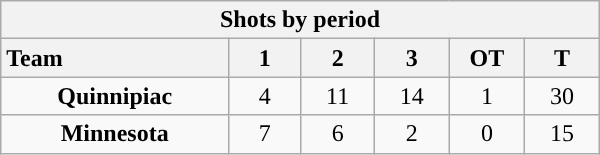<table class="wikitable" style="width:25em; text-align:right;">
<tr>
<th colspan=6>Shots by period</th>
</tr>
<tr>
<th style="width:10em; text-align:left;">Team</th>
<th style="width:3em;">1</th>
<th style="width:3em;">2</th>
<th style="width:3em;">3</th>
<th style="width:3em;">OT</th>
<th style="width:3em;">T</th>
</tr>
<tr>
<td align=center><strong>Quinnipiac</strong></td>
<td align=center>4</td>
<td align=center>11</td>
<td align=center>14</td>
<td align=center>1</td>
<td align=center>30</td>
</tr>
<tr>
<td align=center><strong>Minnesota</strong></td>
<td align=center>7</td>
<td align=center>6</td>
<td align=center>2</td>
<td align=center>0</td>
<td align=center>15</td>
</tr>
</table>
